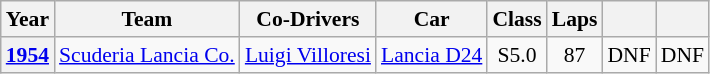<table class="wikitable" style="text-align:center; font-size:90%">
<tr>
<th>Year</th>
<th>Team</th>
<th>Co-Drivers</th>
<th>Car</th>
<th>Class</th>
<th>Laps</th>
<th></th>
<th></th>
</tr>
<tr>
<th><a href='#'>1954</a></th>
<td align="left"> <a href='#'>Scuderia Lancia Co.</a></td>
<td align="left"> <a href='#'>Luigi Villoresi</a></td>
<td align="left"><a href='#'>Lancia D24</a></td>
<td>S5.0</td>
<td>87</td>
<td>DNF</td>
<td>DNF</td>
</tr>
</table>
